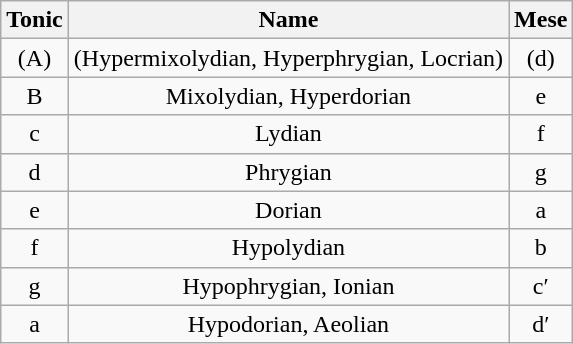<table class="wikitable" style="text-align:center;">
<tr>
<th>Tonic</th>
<th>Name</th>
<th>Mese</th>
</tr>
<tr>
<td>(A)</td>
<td>(Hypermixolydian, Hyperphrygian, Locrian)</td>
<td>(d)</td>
</tr>
<tr>
<td>B</td>
<td>Mixolydian, Hyperdorian</td>
<td>e</td>
</tr>
<tr>
<td>c</td>
<td>Lydian</td>
<td>f</td>
</tr>
<tr>
<td>d</td>
<td>Phrygian</td>
<td>g</td>
</tr>
<tr>
<td>e</td>
<td>Dorian</td>
<td>a</td>
</tr>
<tr>
<td>f</td>
<td>Hypolydian</td>
<td>b</td>
</tr>
<tr>
<td>g</td>
<td>Hypophrygian, Ionian</td>
<td>c′</td>
</tr>
<tr>
<td>a</td>
<td>Hypodorian, Aeolian</td>
<td>d′</td>
</tr>
</table>
